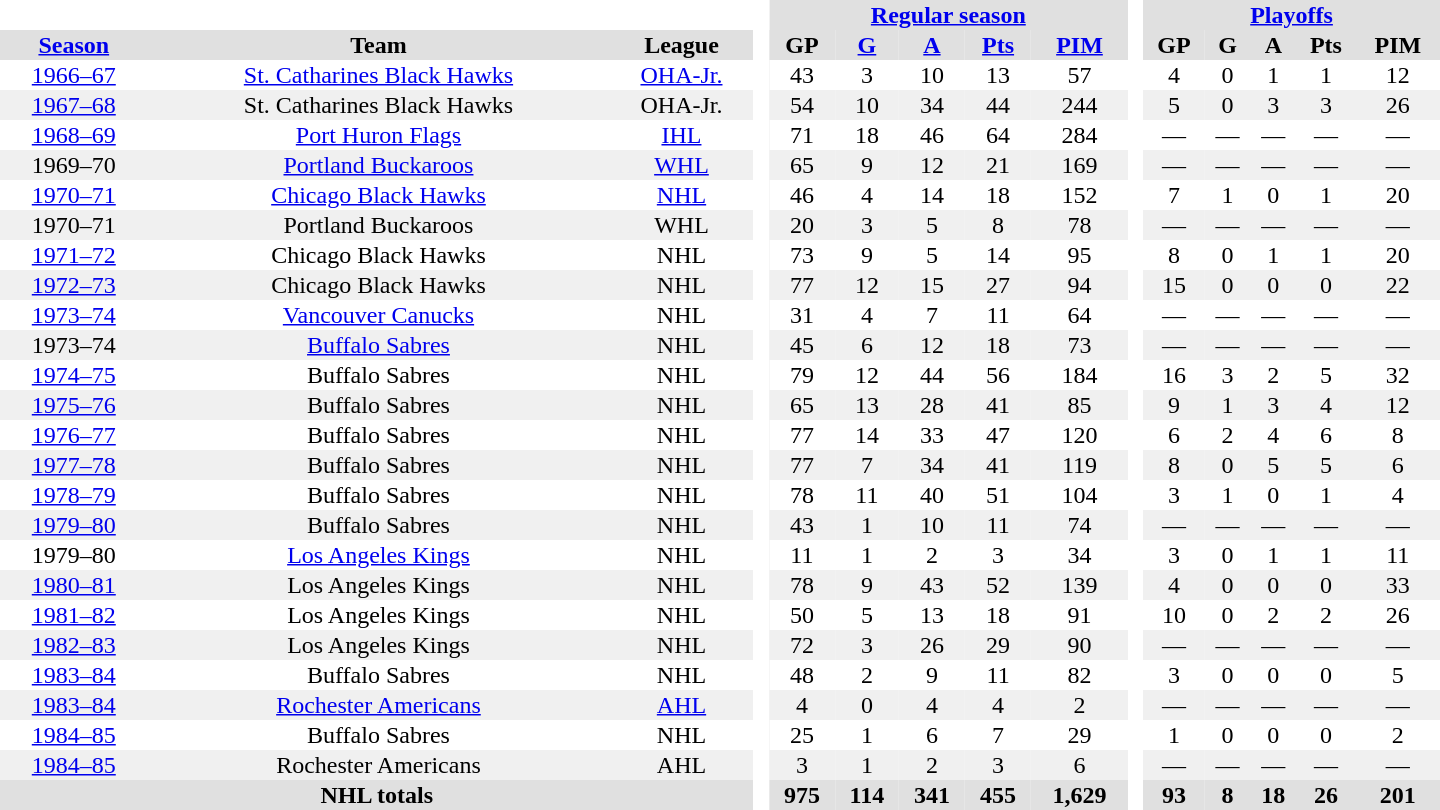<table border="0" cellpadding="1" cellspacing="0" style="text-align:center; width:60em">
<tr bgcolor="#e0e0e0">
<th colspan="3" bgcolor="#ffffff"> </th>
<th rowspan="99" bgcolor="#ffffff"> </th>
<th colspan="5"><a href='#'>Regular season</a></th>
<th rowspan="99" bgcolor="#ffffff"> </th>
<th colspan="5"><a href='#'>Playoffs</a></th>
</tr>
<tr bgcolor="#e0e0e0">
<th><a href='#'>Season</a></th>
<th>Team</th>
<th>League</th>
<th>GP</th>
<th><a href='#'>G</a></th>
<th><a href='#'>A</a></th>
<th><a href='#'>Pts</a></th>
<th><a href='#'>PIM</a></th>
<th>GP</th>
<th>G</th>
<th>A</th>
<th>Pts</th>
<th>PIM</th>
</tr>
<tr>
<td><a href='#'>1966–67</a></td>
<td><a href='#'>St. Catharines Black Hawks</a></td>
<td><a href='#'>OHA-Jr.</a></td>
<td>43</td>
<td>3</td>
<td>10</td>
<td>13</td>
<td>57</td>
<td>4</td>
<td>0</td>
<td>1</td>
<td>1</td>
<td>12</td>
</tr>
<tr bgcolor="#f0f0f0">
<td><a href='#'>1967–68</a></td>
<td>St. Catharines Black Hawks</td>
<td>OHA-Jr.</td>
<td>54</td>
<td>10</td>
<td>34</td>
<td>44</td>
<td>244</td>
<td>5</td>
<td>0</td>
<td>3</td>
<td>3</td>
<td>26</td>
</tr>
<tr>
<td><a href='#'>1968–69</a></td>
<td><a href='#'>Port Huron Flags</a></td>
<td><a href='#'>IHL</a></td>
<td>71</td>
<td>18</td>
<td>46</td>
<td>64</td>
<td>284</td>
<td>—</td>
<td>—</td>
<td>—</td>
<td>—</td>
<td>—</td>
</tr>
<tr bgcolor="#f0f0f0">
<td>1969–70</td>
<td><a href='#'>Portland Buckaroos</a></td>
<td><a href='#'>WHL</a></td>
<td>65</td>
<td>9</td>
<td>12</td>
<td>21</td>
<td>169</td>
<td>—</td>
<td>—</td>
<td>—</td>
<td>—</td>
<td>—</td>
</tr>
<tr>
<td><a href='#'>1970–71</a></td>
<td><a href='#'>Chicago Black Hawks</a></td>
<td><a href='#'>NHL</a></td>
<td>46</td>
<td>4</td>
<td>14</td>
<td>18</td>
<td>152</td>
<td>7</td>
<td>1</td>
<td>0</td>
<td>1</td>
<td>20</td>
</tr>
<tr bgcolor="#f0f0f0">
<td>1970–71</td>
<td>Portland Buckaroos</td>
<td>WHL</td>
<td>20</td>
<td>3</td>
<td>5</td>
<td>8</td>
<td>78</td>
<td>—</td>
<td>—</td>
<td>—</td>
<td>—</td>
<td>—</td>
</tr>
<tr>
<td><a href='#'>1971–72</a></td>
<td>Chicago Black Hawks</td>
<td>NHL</td>
<td>73</td>
<td>9</td>
<td>5</td>
<td>14</td>
<td>95</td>
<td>8</td>
<td>0</td>
<td>1</td>
<td>1</td>
<td>20</td>
</tr>
<tr bgcolor="#f0f0f0">
<td><a href='#'>1972–73</a></td>
<td>Chicago Black Hawks</td>
<td>NHL</td>
<td>77</td>
<td>12</td>
<td>15</td>
<td>27</td>
<td>94</td>
<td>15</td>
<td>0</td>
<td>0</td>
<td>0</td>
<td>22</td>
</tr>
<tr>
<td><a href='#'>1973–74</a></td>
<td><a href='#'>Vancouver Canucks</a></td>
<td>NHL</td>
<td>31</td>
<td>4</td>
<td>7</td>
<td>11</td>
<td>64</td>
<td>—</td>
<td>—</td>
<td>—</td>
<td>—</td>
<td>—</td>
</tr>
<tr bgcolor="#f0f0f0">
<td>1973–74</td>
<td><a href='#'>Buffalo Sabres</a></td>
<td>NHL</td>
<td>45</td>
<td>6</td>
<td>12</td>
<td>18</td>
<td>73</td>
<td>—</td>
<td>—</td>
<td>—</td>
<td>—</td>
<td>—</td>
</tr>
<tr>
<td><a href='#'>1974–75</a></td>
<td>Buffalo Sabres</td>
<td>NHL</td>
<td>79</td>
<td>12</td>
<td>44</td>
<td>56</td>
<td>184</td>
<td>16</td>
<td>3</td>
<td>2</td>
<td>5</td>
<td>32</td>
</tr>
<tr bgcolor="#f0f0f0">
<td><a href='#'>1975–76</a></td>
<td>Buffalo Sabres</td>
<td>NHL</td>
<td>65</td>
<td>13</td>
<td>28</td>
<td>41</td>
<td>85</td>
<td>9</td>
<td>1</td>
<td>3</td>
<td>4</td>
<td>12</td>
</tr>
<tr>
<td><a href='#'>1976–77</a></td>
<td>Buffalo Sabres</td>
<td>NHL</td>
<td>77</td>
<td>14</td>
<td>33</td>
<td>47</td>
<td>120</td>
<td>6</td>
<td>2</td>
<td>4</td>
<td>6</td>
<td>8</td>
</tr>
<tr bgcolor="#f0f0f0">
<td><a href='#'>1977–78</a></td>
<td>Buffalo Sabres</td>
<td>NHL</td>
<td>77</td>
<td>7</td>
<td>34</td>
<td>41</td>
<td>119</td>
<td>8</td>
<td>0</td>
<td>5</td>
<td>5</td>
<td>6</td>
</tr>
<tr>
<td><a href='#'>1978–79</a></td>
<td>Buffalo Sabres</td>
<td>NHL</td>
<td>78</td>
<td>11</td>
<td>40</td>
<td>51</td>
<td>104</td>
<td>3</td>
<td>1</td>
<td>0</td>
<td>1</td>
<td>4</td>
</tr>
<tr bgcolor="#f0f0f0">
<td><a href='#'>1979–80</a></td>
<td>Buffalo Sabres</td>
<td>NHL</td>
<td>43</td>
<td>1</td>
<td>10</td>
<td>11</td>
<td>74</td>
<td>—</td>
<td>—</td>
<td>—</td>
<td>—</td>
<td>—</td>
</tr>
<tr>
<td>1979–80</td>
<td><a href='#'>Los Angeles Kings</a></td>
<td>NHL</td>
<td>11</td>
<td>1</td>
<td>2</td>
<td>3</td>
<td>34</td>
<td>3</td>
<td>0</td>
<td>1</td>
<td>1</td>
<td>11</td>
</tr>
<tr bgcolor="#f0f0f0">
<td><a href='#'>1980–81</a></td>
<td>Los Angeles Kings</td>
<td>NHL</td>
<td>78</td>
<td>9</td>
<td>43</td>
<td>52</td>
<td>139</td>
<td>4</td>
<td>0</td>
<td>0</td>
<td>0</td>
<td>33</td>
</tr>
<tr>
<td><a href='#'>1981–82</a></td>
<td>Los Angeles Kings</td>
<td>NHL</td>
<td>50</td>
<td>5</td>
<td>13</td>
<td>18</td>
<td>91</td>
<td>10</td>
<td>0</td>
<td>2</td>
<td>2</td>
<td>26</td>
</tr>
<tr bgcolor="#f0f0f0">
<td><a href='#'>1982–83</a></td>
<td>Los Angeles Kings</td>
<td>NHL</td>
<td>72</td>
<td>3</td>
<td>26</td>
<td>29</td>
<td>90</td>
<td>—</td>
<td>—</td>
<td>—</td>
<td>—</td>
<td>—</td>
</tr>
<tr>
<td><a href='#'>1983–84</a></td>
<td>Buffalo Sabres</td>
<td>NHL</td>
<td>48</td>
<td>2</td>
<td>9</td>
<td>11</td>
<td>82</td>
<td>3</td>
<td>0</td>
<td>0</td>
<td>0</td>
<td>5</td>
</tr>
<tr bgcolor="#f0f0f0">
<td><a href='#'>1983–84</a></td>
<td><a href='#'>Rochester Americans</a></td>
<td><a href='#'>AHL</a></td>
<td>4</td>
<td>0</td>
<td>4</td>
<td>4</td>
<td>2</td>
<td>—</td>
<td>—</td>
<td>—</td>
<td>—</td>
<td>—</td>
</tr>
<tr>
<td><a href='#'>1984–85</a></td>
<td>Buffalo Sabres</td>
<td>NHL</td>
<td>25</td>
<td>1</td>
<td>6</td>
<td>7</td>
<td>29</td>
<td>1</td>
<td>0</td>
<td>0</td>
<td>0</td>
<td>2</td>
</tr>
<tr bgcolor="#f0f0f0">
<td><a href='#'>1984–85</a></td>
<td>Rochester Americans</td>
<td>AHL</td>
<td>3</td>
<td>1</td>
<td>2</td>
<td>3</td>
<td>6</td>
<td>—</td>
<td>—</td>
<td>—</td>
<td>—</td>
<td>—</td>
</tr>
<tr bgcolor="#e0e0e0">
<th colspan="3">NHL totals</th>
<th>975</th>
<th>114</th>
<th>341</th>
<th>455</th>
<th>1,629</th>
<th>93</th>
<th>8</th>
<th>18</th>
<th>26</th>
<th>201</th>
</tr>
</table>
